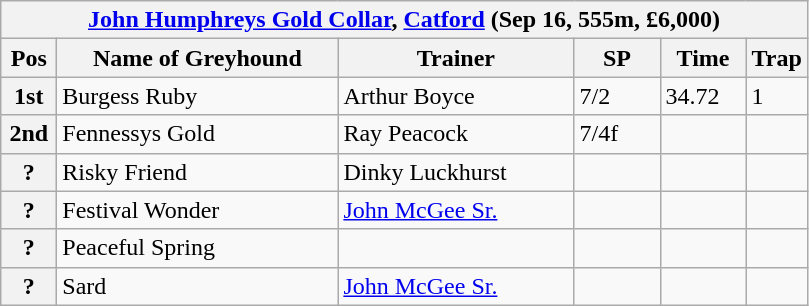<table class="wikitable">
<tr>
<th colspan="6"><a href='#'>John Humphreys Gold Collar</a>, <a href='#'>Catford</a> (Sep 16, 555m, £6,000)</th>
</tr>
<tr>
<th width=30>Pos</th>
<th width=180>Name of Greyhound</th>
<th width=150>Trainer</th>
<th width=50>SP</th>
<th width=50>Time</th>
<th width=30>Trap</th>
</tr>
<tr>
<th>1st</th>
<td>Burgess Ruby</td>
<td>Arthur Boyce</td>
<td>7/2</td>
<td>34.72</td>
<td>1</td>
</tr>
<tr>
<th>2nd</th>
<td>Fennessys Gold</td>
<td>Ray Peacock</td>
<td>7/4f</td>
<td></td>
<td></td>
</tr>
<tr>
<th>?</th>
<td>Risky Friend</td>
<td>Dinky Luckhurst</td>
<td></td>
<td></td>
<td></td>
</tr>
<tr>
<th>?</th>
<td>Festival Wonder</td>
<td><a href='#'>John McGee Sr.</a></td>
<td></td>
<td></td>
<td></td>
</tr>
<tr>
<th>?</th>
<td>Peaceful Spring</td>
<td></td>
<td></td>
<td></td>
<td></td>
</tr>
<tr>
<th>?</th>
<td>Sard</td>
<td><a href='#'>John McGee Sr.</a></td>
<td></td>
<td></td>
<td></td>
</tr>
</table>
